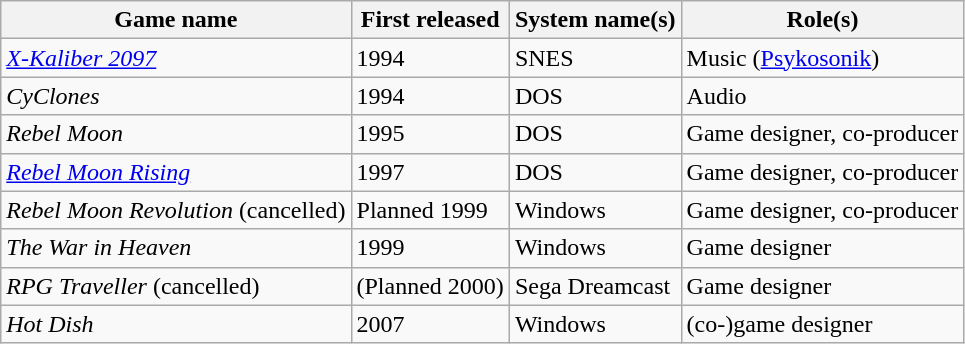<table class="wikitable">
<tr>
<th>Game name</th>
<th>First released</th>
<th>System name(s)</th>
<th>Role(s)</th>
</tr>
<tr>
<td><em><a href='#'>X-Kaliber 2097</a></em></td>
<td>1994</td>
<td>SNES</td>
<td>Music (<a href='#'>Psykosonik</a>)</td>
</tr>
<tr>
<td><em>CyClones</em></td>
<td>1994</td>
<td>DOS</td>
<td>Audio</td>
</tr>
<tr>
<td><em>Rebel Moon</em></td>
<td>1995</td>
<td>DOS</td>
<td>Game designer, co-producer</td>
</tr>
<tr>
<td><em><a href='#'>Rebel Moon Rising</a></em></td>
<td>1997</td>
<td>DOS</td>
<td>Game designer, co-producer</td>
</tr>
<tr>
<td><em>Rebel Moon Revolution</em> (cancelled)</td>
<td>Planned 1999</td>
<td>Windows</td>
<td>Game designer, co-producer</td>
</tr>
<tr>
<td><em>The War in Heaven</em></td>
<td>1999</td>
<td>Windows</td>
<td>Game designer</td>
</tr>
<tr>
<td><em>RPG Traveller</em> (cancelled)</td>
<td>(Planned 2000)</td>
<td>Sega Dreamcast</td>
<td>Game designer</td>
</tr>
<tr>
<td><em>Hot Dish</em></td>
<td>2007</td>
<td>Windows</td>
<td>(co-)game designer</td>
</tr>
</table>
